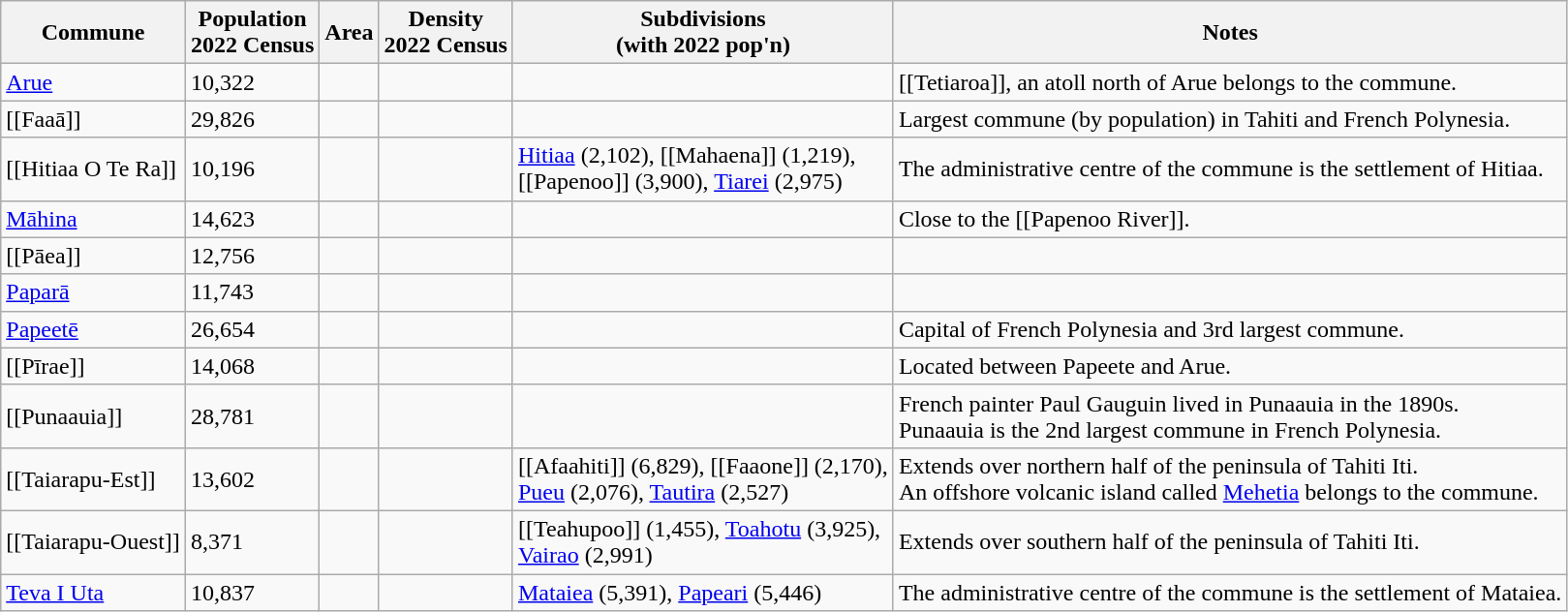<table class="wikitable sortable">
<tr>
<th>Commune</th>
<th>Population <br>2022 Census</th>
<th>Area</th>
<th>Density <br>2022 Census</th>
<th class="unsortable">Subdivisions <br>(with 2022 pop'n)</th>
<th class="unsortable">Notes</th>
</tr>
<tr>
<td><a href='#'>Arue</a></td>
<td>10,322</td>
<td></td>
<td></td>
<td></td>
<td>[[Tetiaroa]], an atoll north of Arue belongs to the commune.</td>
</tr>
<tr>
<td>[[Faaā]]</td>
<td>29,826</td>
<td></td>
<td></td>
<td></td>
<td>Largest commune (by population) in Tahiti and French Polynesia.</td>
</tr>
<tr>
<td>[[Hitiaa O Te Ra]]</td>
<td>10,196</td>
<td></td>
<td></td>
<td><a href='#'>Hitiaa</a> (2,102), [[Mahaena]] (1,219), <br>[[Papenoo]] (3,900), <a href='#'>Tiarei</a> (2,975)</td>
<td>The administrative centre of the commune is the settlement of Hitiaa.</td>
</tr>
<tr>
<td><a href='#'>Māhina</a></td>
<td>14,623</td>
<td></td>
<td></td>
<td></td>
<td>Close to the [[Papenoo River]].</td>
</tr>
<tr>
<td>[[Pāea]]</td>
<td>12,756</td>
<td></td>
<td></td>
<td></td>
<td></td>
</tr>
<tr>
<td><a href='#'>Paparā</a></td>
<td>11,743</td>
<td></td>
<td></td>
<td></td>
<td></td>
</tr>
<tr>
<td><a href='#'>Papeetē</a></td>
<td>26,654</td>
<td></td>
<td></td>
<td></td>
<td>Capital of French Polynesia and 3rd largest commune.</td>
</tr>
<tr>
<td>[[Pīrae]]</td>
<td>14,068</td>
<td></td>
<td></td>
<td></td>
<td>Located between Papeete and Arue.</td>
</tr>
<tr>
<td>[[Punaauia]]</td>
<td>28,781</td>
<td></td>
<td></td>
<td></td>
<td>French painter Paul Gauguin lived in Punaauia in the 1890s. <br>Punaauia is the 2nd largest commune in French Polynesia.</td>
</tr>
<tr>
<td>[[Taiarapu-Est]]</td>
<td>13,602</td>
<td></td>
<td></td>
<td>[[Afaahiti]] (6,829), [[Faaone]] (2,170), <br><a href='#'>Pueu</a> (2,076), <a href='#'>Tautira</a> (2,527)</td>
<td>Extends over northern half of the peninsula of Tahiti Iti.<br>An offshore volcanic island called <a href='#'>Mehetia</a> belongs to the commune.</td>
</tr>
<tr>
<td>[[Taiarapu-Ouest]]</td>
<td>8,371</td>
<td></td>
<td></td>
<td>[[Teahupoo]] (1,455), <a href='#'>Toahotu</a> (3,925), <br><a href='#'>Vairao</a> (2,991)</td>
<td>Extends over southern half of the peninsula of Tahiti Iti.</td>
</tr>
<tr>
<td><a href='#'>Teva I Uta</a></td>
<td>10,837</td>
<td></td>
<td></td>
<td><a href='#'>Mataiea</a> (5,391), <a href='#'>Papeari</a> (5,446)</td>
<td>The administrative centre of the commune is the settlement of Mataiea.</td>
</tr>
</table>
